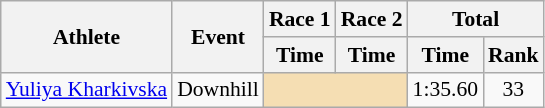<table class="wikitable" style="font-size:90%">
<tr>
<th rowspan="2">Athlete</th>
<th rowspan="2">Event</th>
<th>Race 1</th>
<th>Race 2</th>
<th colspan="2">Total</th>
</tr>
<tr>
<th>Time</th>
<th>Time</th>
<th>Time</th>
<th>Rank</th>
</tr>
<tr>
<td><a href='#'>Yuliya Kharkivska</a></td>
<td>Downhill</td>
<td colspan="2" bgcolor="wheat"></td>
<td align="center">1:35.60</td>
<td align="center">33</td>
</tr>
</table>
